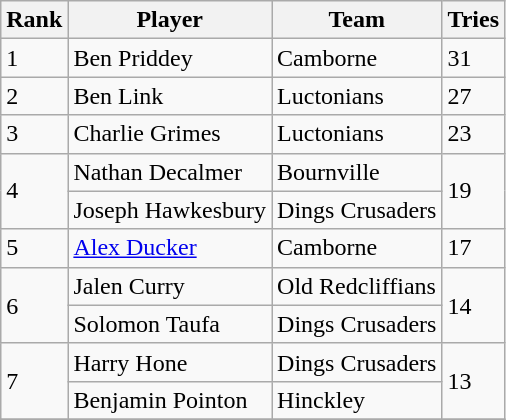<table class="wikitable">
<tr>
<th>Rank</th>
<th>Player</th>
<th>Team</th>
<th>Tries</th>
</tr>
<tr>
<td>1</td>
<td>Ben Priddey</td>
<td>Camborne</td>
<td>31</td>
</tr>
<tr>
<td>2</td>
<td>Ben Link</td>
<td>Luctonians</td>
<td>27</td>
</tr>
<tr>
<td>3</td>
<td>Charlie Grimes</td>
<td>Luctonians</td>
<td>23</td>
</tr>
<tr>
<td rowspan=2>4</td>
<td>Nathan Decalmer</td>
<td>Bournville</td>
<td rowspan=2>19</td>
</tr>
<tr>
<td>Joseph Hawkesbury</td>
<td>Dings Crusaders</td>
</tr>
<tr>
<td>5</td>
<td><a href='#'>Alex Ducker</a></td>
<td>Camborne</td>
<td>17</td>
</tr>
<tr>
<td rowspan=2>6</td>
<td>Jalen Curry</td>
<td>Old Redcliffians</td>
<td rowspan=2>14</td>
</tr>
<tr>
<td>Solomon Taufa</td>
<td>Dings Crusaders</td>
</tr>
<tr>
<td rowspan=2>7</td>
<td>Harry Hone</td>
<td>Dings Crusaders</td>
<td rowspan=2>13</td>
</tr>
<tr>
<td>Benjamin Pointon</td>
<td>Hinckley</td>
</tr>
<tr>
</tr>
</table>
